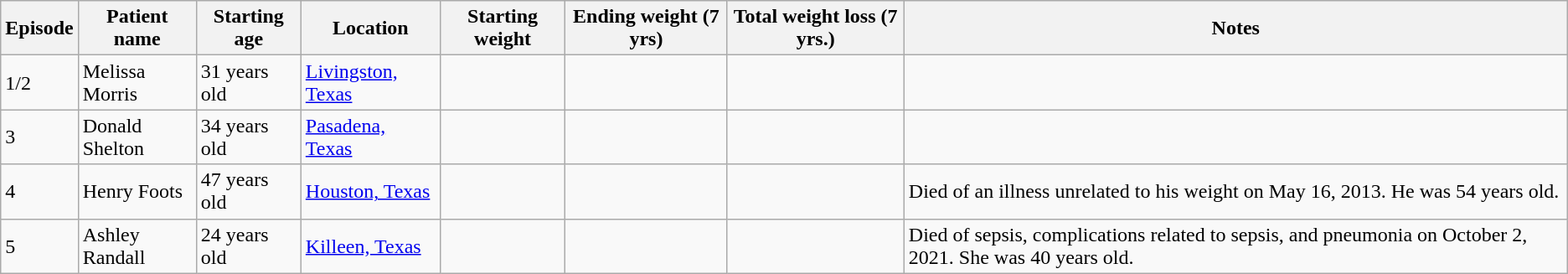<table class="wikitable sortable ">
<tr>
<th>Episode</th>
<th>Patient name</th>
<th>Starting age</th>
<th>Location</th>
<th>Starting weight</th>
<th>Ending weight (7 yrs)</th>
<th>Total weight loss (7 yrs.)</th>
<th>Notes</th>
</tr>
<tr>
<td>1/2</td>
<td>Melissa Morris</td>
<td>31 years old</td>
<td><a href='#'>Livingston, Texas</a></td>
<td></td>
<td></td>
<td></td>
<td></td>
</tr>
<tr>
<td>3</td>
<td>Donald Shelton</td>
<td>34 years old</td>
<td><a href='#'>Pasadena, Texas</a></td>
<td></td>
<td></td>
<td></td>
<td></td>
</tr>
<tr>
<td>4</td>
<td>Henry Foots</td>
<td>47 years old</td>
<td><a href='#'>Houston, Texas</a></td>
<td></td>
<td></td>
<td></td>
<td>Died of an illness unrelated to his weight on May 16, 2013. He was 54 years old.</td>
</tr>
<tr>
<td>5</td>
<td>Ashley Randall</td>
<td>24 years old</td>
<td><a href='#'>Killeen, Texas</a></td>
<td></td>
<td></td>
<td></td>
<td>Died of sepsis, complications related to sepsis, and pneumonia on October 2, 2021. She was 40 years old.</td>
</tr>
</table>
